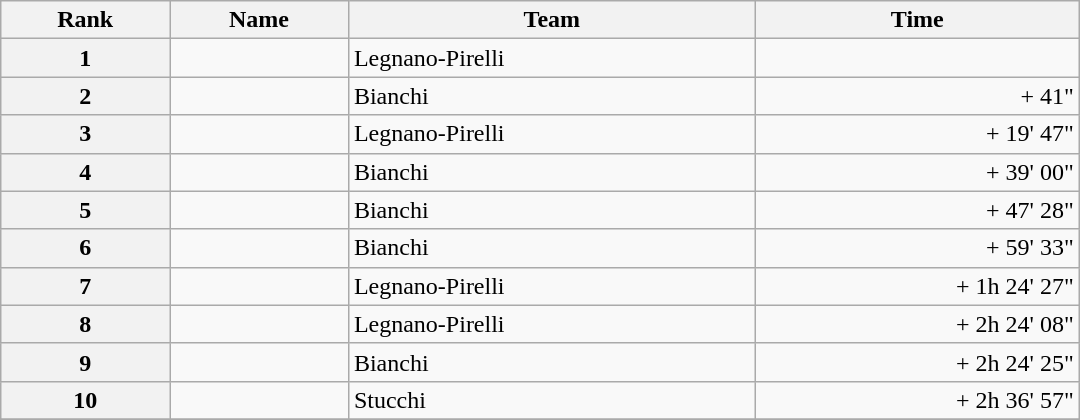<table class="wikitable" style="width:45em;margin-bottom:0;">
<tr>
<th>Rank</th>
<th>Name</th>
<th>Team</th>
<th>Time</th>
</tr>
<tr>
<th style="text-align:center">1</th>
<td></td>
<td>Legnano-Pirelli</td>
<td align="right"></td>
</tr>
<tr>
<th style="text-align:center">2</th>
<td></td>
<td>Bianchi</td>
<td align="right">+ 41"</td>
</tr>
<tr>
<th style="text-align:center">3</th>
<td></td>
<td>Legnano-Pirelli</td>
<td align="right">+ 19' 47"</td>
</tr>
<tr>
<th style="text-align:center">4</th>
<td></td>
<td>Bianchi</td>
<td align="right">+ 39' 00"</td>
</tr>
<tr>
<th style="text-align:center">5</th>
<td></td>
<td>Bianchi</td>
<td align="right">+ 47' 28"</td>
</tr>
<tr>
<th style="text-align:center">6</th>
<td></td>
<td>Bianchi</td>
<td align="right">+ 59' 33"</td>
</tr>
<tr>
<th style="text-align:center">7</th>
<td></td>
<td>Legnano-Pirelli</td>
<td align="right">+ 1h 24' 27"</td>
</tr>
<tr>
<th style="text-align:center">8</th>
<td></td>
<td>Legnano-Pirelli</td>
<td align="right">+ 2h 24' 08"</td>
</tr>
<tr>
<th style="text-align:center">9</th>
<td></td>
<td>Bianchi</td>
<td align="right">+ 2h 24' 25"</td>
</tr>
<tr>
<th style="text-align:center">10</th>
<td></td>
<td>Stucchi</td>
<td align="right">+ 2h 36' 57"</td>
</tr>
<tr>
</tr>
</table>
